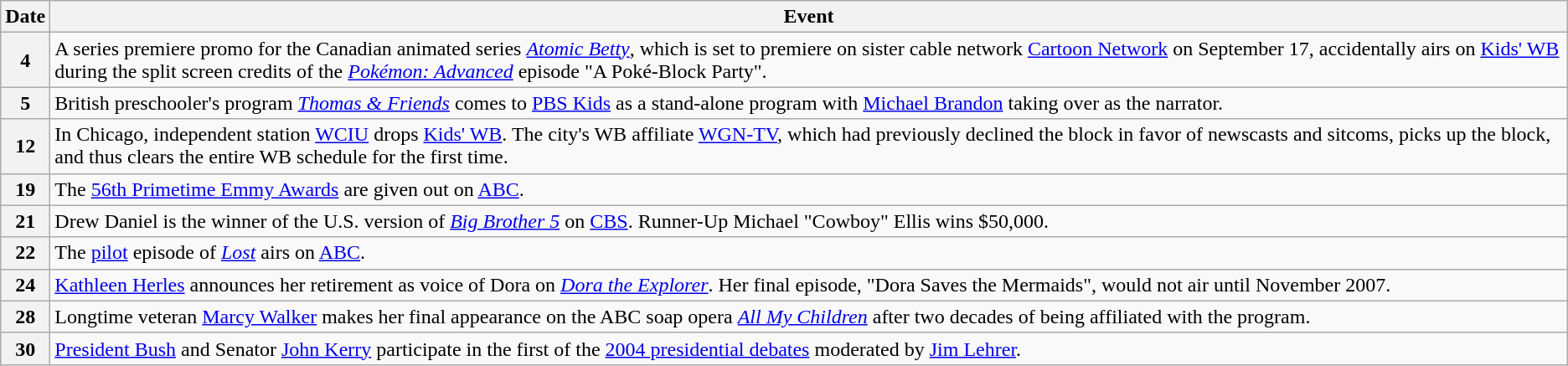<table class="wikitable">
<tr>
<th>Date</th>
<th>Event</th>
</tr>
<tr>
<th>4</th>
<td>A series premiere promo for the Canadian animated series <em><a href='#'>Atomic Betty</a></em>, which is set to premiere on sister cable network <a href='#'>Cartoon Network</a> on September 17, accidentally airs on <a href='#'>Kids' WB</a> during the split screen credits of the <em><a href='#'>Pokémon: Advanced</a></em> episode "A Poké-Block Party".</td>
</tr>
<tr>
<th>5</th>
<td>British preschooler's program <em><a href='#'>Thomas & Friends</a></em> comes to <a href='#'>PBS Kids</a> as a stand-alone program with <a href='#'>Michael Brandon</a> taking over as the narrator.</td>
</tr>
<tr>
<th>12</th>
<td>In Chicago, independent station <a href='#'>WCIU</a> drops <a href='#'>Kids' WB</a>. The city's WB affiliate <a href='#'>WGN-TV</a>, which had previously declined the block in favor of newscasts and sitcoms, picks up the block, and thus clears the entire WB schedule for the first time.</td>
</tr>
<tr>
<th>19</th>
<td>The <a href='#'>56th Primetime Emmy Awards</a> are given out on <a href='#'>ABC</a>.</td>
</tr>
<tr>
<th>21</th>
<td>Drew Daniel is the winner of the U.S. version of <em><a href='#'>Big Brother 5</a></em> on <a href='#'>CBS</a>. Runner-Up Michael "Cowboy" Ellis wins $50,000.</td>
</tr>
<tr>
<th>22</th>
<td>The <a href='#'>pilot</a> episode of <em><a href='#'>Lost</a></em> airs on <a href='#'>ABC</a>.</td>
</tr>
<tr>
<th>24</th>
<td><a href='#'>Kathleen Herles</a> announces her retirement as voice of Dora on <em><a href='#'>Dora the Explorer</a></em>. Her final episode, "Dora Saves the Mermaids", would not air until November 2007.</td>
</tr>
<tr>
<th>28</th>
<td>Longtime veteran <a href='#'>Marcy Walker</a> makes her final appearance on the ABC soap opera <em><a href='#'>All My Children</a></em> after two decades of being affiliated with the program.</td>
</tr>
<tr>
<th>30</th>
<td><a href='#'>President Bush</a> and Senator <a href='#'>John Kerry</a> participate in the first of the <a href='#'>2004 presidential debates</a> moderated by <a href='#'>Jim Lehrer</a>.</td>
</tr>
</table>
